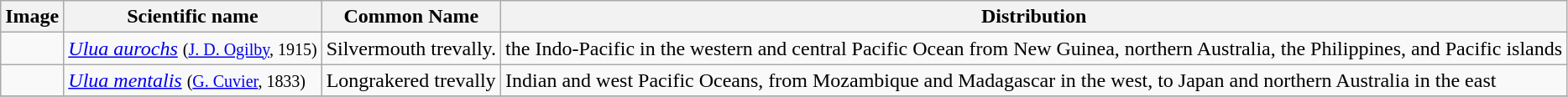<table class="wikitable">
<tr>
<th>Image</th>
<th>Scientific name</th>
<th>Common Name</th>
<th>Distribution</th>
</tr>
<tr>
<td></td>
<td><em><a href='#'>Ulua aurochs</a></em> <small>(<a href='#'>J. D. Ogilby</a>, 1915)</small></td>
<td>Silvermouth trevally.</td>
<td>the Indo-Pacific in the western and central Pacific Ocean from New Guinea, northern Australia, the Philippines, and Pacific islands</td>
</tr>
<tr>
<td></td>
<td><em><a href='#'>Ulua mentalis</a></em> <small>(<a href='#'>G. Cuvier</a>, 1833)</small></td>
<td>Longrakered trevally</td>
<td>Indian and west Pacific Oceans, from Mozambique and Madagascar in the west, to Japan and northern Australia in the east</td>
</tr>
<tr>
</tr>
</table>
